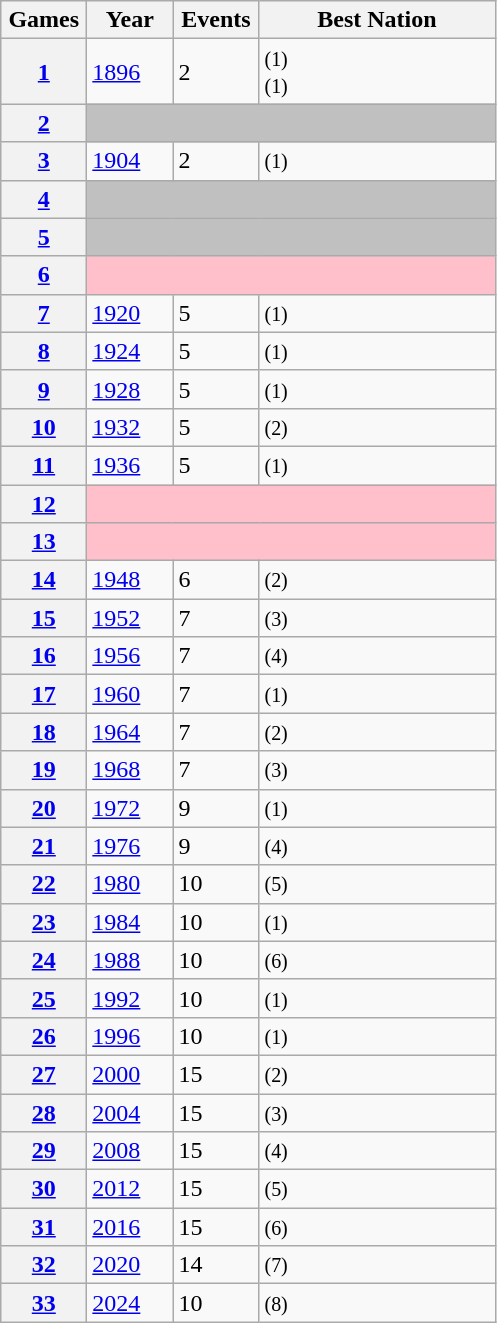<table class="wikitable defaultcenter col4left sticky-table-row1">
<tr>
<th scope="col" width=50>Games</th>
<th scope="col" width=50>Year</th>
<th scope="col" width=50>Events</th>
<th scope="col" width=150>Best Nation</th>
</tr>
<tr>
<th scope="row"><a href='#'>1</a></th>
<td><a href='#'>1896</a></td>
<td>2</td>
<td> <small>(1)</small><br> <small>(1)</small></td>
</tr>
<tr>
<th scope="row"><a href='#'>2</a></th>
<td colspan=4 style="background:silver;"></td>
</tr>
<tr>
<th scope="row"><a href='#'>3</a></th>
<td><a href='#'>1904</a></td>
<td>2</td>
<td> <small>(1)</small></td>
</tr>
<tr>
<th scope="row"><a href='#'>4</a></th>
<td colspan=4 style="background:silver;"></td>
</tr>
<tr>
<th scope="row"><a href='#'>5</a></th>
<td colspan=4 style="background:silver;"></td>
</tr>
<tr>
<th scope="row"><a href='#'>6</a></th>
<td colspan=4 style="background:pink;"></td>
</tr>
<tr>
<th scope="row"><a href='#'>7</a></th>
<td><a href='#'>1920</a></td>
<td>5</td>
<td> <small>(1)</small></td>
</tr>
<tr>
<th scope="row"><a href='#'>8</a></th>
<td><a href='#'>1924</a></td>
<td>5</td>
<td> <small>(1)</small></td>
</tr>
<tr>
<th scope="row"><a href='#'>9</a></th>
<td><a href='#'>1928</a></td>
<td>5</td>
<td> <small>(1)</small></td>
</tr>
<tr>
<th scope="row"><a href='#'>10</a></th>
<td><a href='#'>1932</a></td>
<td>5</td>
<td> <small>(2)</small></td>
</tr>
<tr>
<th scope="row"><a href='#'>11</a></th>
<td><a href='#'>1936</a></td>
<td>5</td>
<td> <small>(1)</small></td>
</tr>
<tr>
<th scope="row"><a href='#'>12</a></th>
<td colspan=4 style="background:pink;"></td>
</tr>
<tr>
<th scope="row"><a href='#'>13</a></th>
<td colspan=4 style="background:pink;"></td>
</tr>
<tr>
<th scope="row"><a href='#'>14</a></th>
<td><a href='#'>1948</a></td>
<td>6</td>
<td> <small>(2)</small></td>
</tr>
<tr>
<th scope="row"><a href='#'>15</a></th>
<td><a href='#'>1952</a></td>
<td>7</td>
<td> <small>(3)</small></td>
</tr>
<tr>
<th scope="row"><a href='#'>16</a></th>
<td><a href='#'>1956</a></td>
<td>7</td>
<td> <small>(4)</small></td>
</tr>
<tr>
<th scope="row"><a href='#'>17</a></th>
<td><a href='#'>1960</a></td>
<td>7</td>
<td> <small>(1)</small></td>
</tr>
<tr>
<th scope="row"><a href='#'>18</a></th>
<td><a href='#'>1964</a></td>
<td>7</td>
<td> <small>(2)</small></td>
</tr>
<tr>
<th scope="row"><a href='#'>19</a></th>
<td><a href='#'>1968</a></td>
<td>7</td>
<td> <small>(3)</small></td>
</tr>
<tr>
<th scope="row"><a href='#'>20</a></th>
<td><a href='#'>1972</a></td>
<td>9</td>
<td> <small>(1)</small></td>
</tr>
<tr>
<th scope="row"><a href='#'>21</a></th>
<td><a href='#'>1976</a></td>
<td>9</td>
<td> <small>(4)</small></td>
</tr>
<tr>
<th scope="row"><a href='#'>22</a></th>
<td><a href='#'>1980</a></td>
<td>10</td>
<td> <small>(5)</small></td>
</tr>
<tr>
<th scope="row"><a href='#'>23</a></th>
<td><a href='#'>1984</a></td>
<td>10</td>
<td> <small>(1)</small></td>
</tr>
<tr>
<th scope="row"><a href='#'>24</a></th>
<td><a href='#'>1988</a></td>
<td>10</td>
<td> <small>(6)</small></td>
</tr>
<tr>
<th scope="row"><a href='#'>25</a></th>
<td><a href='#'>1992</a></td>
<td>10</td>
<td> <small>(1)</small></td>
</tr>
<tr>
<th scope="row"><a href='#'>26</a></th>
<td><a href='#'>1996</a></td>
<td>10</td>
<td> <small>(1)</small></td>
</tr>
<tr>
<th scope="row"><a href='#'>27</a></th>
<td><a href='#'>2000</a></td>
<td>15</td>
<td> <small>(2)</small></td>
</tr>
<tr>
<th scope="row"><a href='#'>28</a></th>
<td><a href='#'>2004</a></td>
<td>15</td>
<td> <small>(3)</small></td>
</tr>
<tr>
<th scope="row"><a href='#'>29</a></th>
<td><a href='#'>2008</a></td>
<td>15</td>
<td> <small>(4)</small></td>
</tr>
<tr>
<th scope="row"><a href='#'>30</a></th>
<td><a href='#'>2012</a></td>
<td>15</td>
<td> <small>(5)</small></td>
</tr>
<tr>
<th scope="row"><a href='#'>31</a></th>
<td><a href='#'>2016</a></td>
<td>15</td>
<td> <small>(6)</small></td>
</tr>
<tr>
<th scope="row"><a href='#'>32</a></th>
<td><a href='#'>2020</a></td>
<td>14</td>
<td> <small>(7)</small></td>
</tr>
<tr>
<th scope="row"><a href='#'>33</a></th>
<td><a href='#'>2024</a></td>
<td>10</td>
<td> <small>(8)</small></td>
</tr>
</table>
